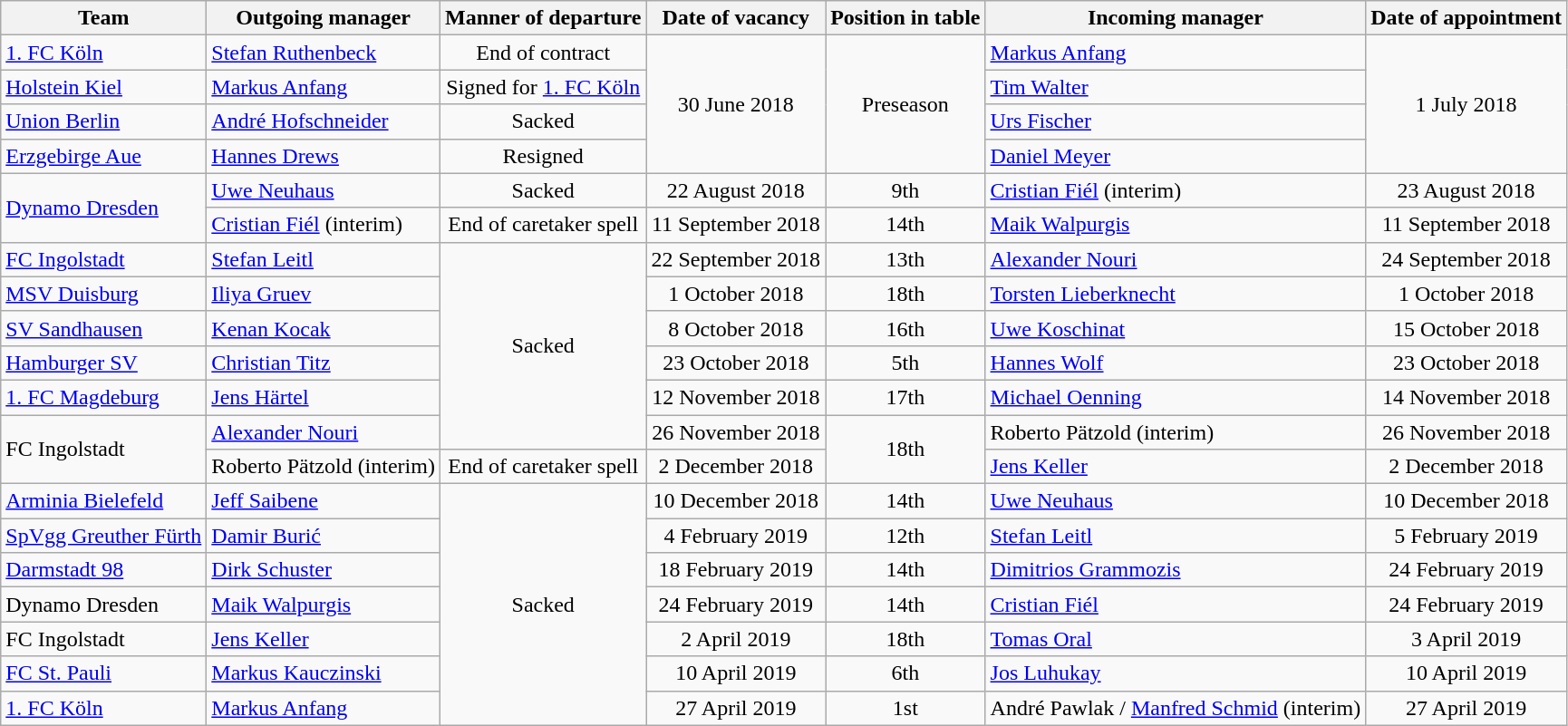<table class="wikitable" style="text-align:center">
<tr>
<th>Team</th>
<th>Outgoing manager</th>
<th>Manner of departure</th>
<th>Date of vacancy</th>
<th>Position in table</th>
<th>Incoming manager</th>
<th>Date of appointment</th>
</tr>
<tr>
<td align="left"><a href='#'>1. FC Köln</a></td>
<td align="left"> <a href='#'>Stefan Ruthenbeck</a></td>
<td>End of contract</td>
<td rowspan=4>30 June 2018</td>
<td rowspan=4>Preseason</td>
<td align="left"> <a href='#'>Markus Anfang</a></td>
<td rowspan=4>1 July 2018</td>
</tr>
<tr>
<td align="left"><a href='#'>Holstein Kiel</a></td>
<td align="left"> <a href='#'>Markus Anfang</a></td>
<td>Signed for <a href='#'>1. FC Köln</a></td>
<td align="left"> <a href='#'>Tim Walter</a></td>
</tr>
<tr>
<td align="left"><a href='#'>Union Berlin</a></td>
<td align="left"> <a href='#'>André Hofschneider</a></td>
<td>Sacked</td>
<td align="left"> <a href='#'>Urs Fischer</a></td>
</tr>
<tr>
<td align="left"><a href='#'>Erzgebirge Aue</a></td>
<td align="left"> <a href='#'>Hannes Drews</a></td>
<td>Resigned</td>
<td align="left"> <a href='#'>Daniel Meyer</a></td>
</tr>
<tr>
<td align="left" rowspan=2><a href='#'>Dynamo Dresden</a></td>
<td align="left"> <a href='#'>Uwe Neuhaus</a></td>
<td>Sacked</td>
<td>22 August 2018</td>
<td>9th</td>
<td align="left"> <a href='#'>Cristian Fiél</a> (interim)</td>
<td>23 August 2018</td>
</tr>
<tr>
<td align="left"> <a href='#'>Cristian Fiél</a> (interim)</td>
<td>End of caretaker spell</td>
<td>11 September 2018</td>
<td>14th</td>
<td align="left"> <a href='#'>Maik Walpurgis</a></td>
<td>11 September 2018</td>
</tr>
<tr>
<td align="left"><a href='#'>FC Ingolstadt</a></td>
<td align="left"> <a href='#'>Stefan Leitl</a></td>
<td rowspan=6>Sacked</td>
<td>22 September 2018</td>
<td>13th</td>
<td align="left"> <a href='#'>Alexander Nouri</a></td>
<td>24 September 2018</td>
</tr>
<tr>
<td align="left"><a href='#'>MSV Duisburg</a></td>
<td align="left"> <a href='#'>Iliya Gruev</a></td>
<td>1 October 2018</td>
<td>18th</td>
<td align="left"> <a href='#'>Torsten Lieberknecht</a></td>
<td>1 October 2018</td>
</tr>
<tr>
<td align="left"><a href='#'>SV Sandhausen</a></td>
<td align="left"> <a href='#'>Kenan Kocak</a></td>
<td>8 October 2018</td>
<td>16th</td>
<td align="left"> <a href='#'>Uwe Koschinat</a></td>
<td>15 October 2018</td>
</tr>
<tr>
<td align="left"><a href='#'>Hamburger SV</a></td>
<td align="left"> <a href='#'>Christian Titz</a></td>
<td>23 October 2018</td>
<td>5th</td>
<td align="left"> <a href='#'>Hannes Wolf</a></td>
<td>23 October 2018</td>
</tr>
<tr>
<td align="left"><a href='#'>1. FC Magdeburg</a></td>
<td align="left"> <a href='#'>Jens Härtel</a></td>
<td>12 November 2018</td>
<td>17th</td>
<td align="left"> <a href='#'>Michael Oenning</a></td>
<td>14 November 2018</td>
</tr>
<tr>
<td align="left" rowspan=2>FC Ingolstadt</td>
<td align="left"> <a href='#'>Alexander Nouri</a></td>
<td>26 November 2018</td>
<td rowspan=2>18th</td>
<td align="left"> Roberto Pätzold (interim)</td>
<td>26 November 2018</td>
</tr>
<tr>
<td align="left"> Roberto Pätzold (interim)</td>
<td>End of caretaker spell</td>
<td>2 December 2018</td>
<td align="left"> <a href='#'>Jens Keller</a></td>
<td>2 December 2018</td>
</tr>
<tr>
<td align="left"><a href='#'>Arminia Bielefeld</a></td>
<td align="left"> <a href='#'>Jeff Saibene</a></td>
<td rowspan=7>Sacked</td>
<td>10 December 2018</td>
<td>14th</td>
<td align="left"> <a href='#'>Uwe Neuhaus</a></td>
<td>10 December 2018</td>
</tr>
<tr>
<td align="left"><a href='#'>SpVgg Greuther Fürth</a></td>
<td align="left"> <a href='#'>Damir Burić</a></td>
<td>4 February 2019</td>
<td>12th</td>
<td align="left"> <a href='#'>Stefan Leitl</a></td>
<td>5 February 2019</td>
</tr>
<tr>
<td align="left"><a href='#'>Darmstadt 98</a></td>
<td align="left"> <a href='#'>Dirk Schuster</a></td>
<td>18 February 2019</td>
<td>14th</td>
<td align="left"> <a href='#'>Dimitrios Grammozis</a></td>
<td>24 February 2019</td>
</tr>
<tr>
<td align="left">Dynamo Dresden</td>
<td align="left"> <a href='#'>Maik Walpurgis</a></td>
<td>24 February 2019</td>
<td>14th</td>
<td align="left"> <a href='#'>Cristian Fiél</a></td>
<td>24 February 2019</td>
</tr>
<tr>
<td align="left">FC Ingolstadt</td>
<td align="left"> <a href='#'>Jens Keller</a></td>
<td>2 April 2019</td>
<td>18th</td>
<td align="left"> <a href='#'>Tomas Oral</a></td>
<td>3 April 2019</td>
</tr>
<tr>
<td align="left"><a href='#'>FC St. Pauli</a></td>
<td align="left"> <a href='#'>Markus Kauczinski</a></td>
<td>10 April 2019</td>
<td>6th</td>
<td align="left"> <a href='#'>Jos Luhukay</a></td>
<td>10 April 2019</td>
</tr>
<tr>
<td align="left"><a href='#'>1. FC Köln</a></td>
<td align="left"> <a href='#'>Markus Anfang</a></td>
<td>27 April 2019</td>
<td>1st</td>
<td align="left"> André Pawlak /  <a href='#'>Manfred Schmid</a> (interim)</td>
<td>27 April 2019</td>
</tr>
</table>
